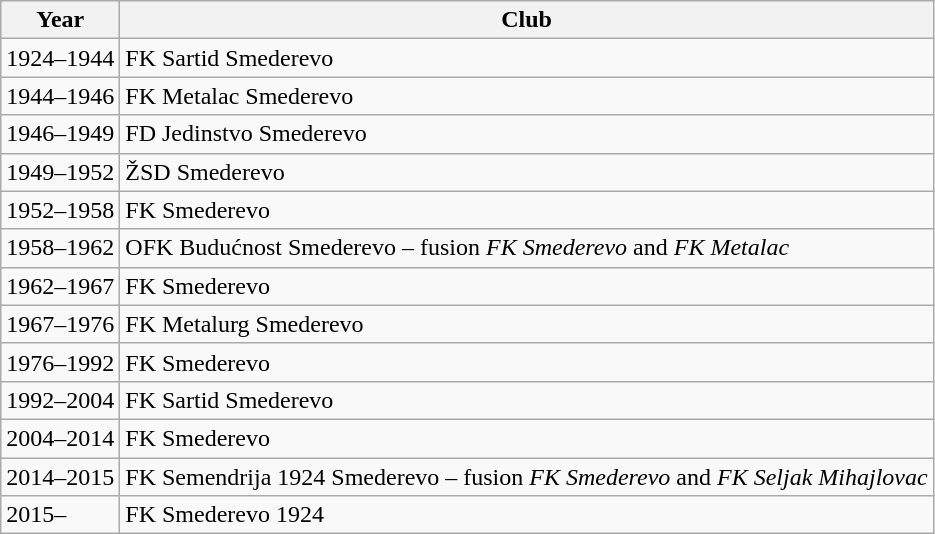<table class="wikitable">
<tr>
<th>Year</th>
<th>Club</th>
</tr>
<tr>
<td>1924–1944</td>
<td>FK Sartid Smederevo</td>
</tr>
<tr>
<td>1944–1946</td>
<td>FK Metalac Smederevo</td>
</tr>
<tr>
<td>1946–1949</td>
<td>FD Jedinstvo Smederevo</td>
</tr>
<tr>
<td>1949–1952</td>
<td>ŽSD Smederevo</td>
</tr>
<tr>
<td>1952–1958</td>
<td>FK Smederevo</td>
</tr>
<tr>
<td>1958–1962</td>
<td>OFK Budućnost Smederevo – fusion <em>FK Smederevo</em> and <em>FK Metalac</em></td>
</tr>
<tr>
<td>1962–1967</td>
<td>FK Smederevo</td>
</tr>
<tr>
<td>1967–1976</td>
<td>FK Metalurg Smederevo</td>
</tr>
<tr>
<td>1976–1992</td>
<td>FK Smederevo</td>
</tr>
<tr>
<td>1992–2004</td>
<td>FK Sartid Smederevo</td>
</tr>
<tr>
<td>2004–2014</td>
<td>FK Smederevo</td>
</tr>
<tr>
<td>2014–2015</td>
<td>FK Semendrija 1924 Smederevo – fusion <em>FK Smederevo</em> and <em>FK Seljak Mihajlovac</em></td>
</tr>
<tr>
<td>2015–</td>
<td>FK Smederevo 1924</td>
</tr>
</table>
